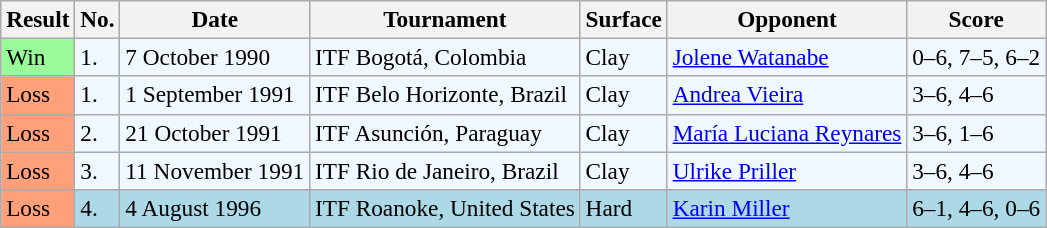<table class="sortable wikitable" style=font-size:97%>
<tr>
<th>Result</th>
<th>No.</th>
<th>Date</th>
<th>Tournament</th>
<th>Surface</th>
<th>Opponent</th>
<th class="unsortable">Score</th>
</tr>
<tr style="background:#f0f8ff;">
<td style="background:#98fb98;">Win</td>
<td>1.</td>
<td>7 October 1990</td>
<td>ITF Bogotá, Colombia</td>
<td>Clay</td>
<td> <a href='#'>Jolene Watanabe</a></td>
<td>0–6, 7–5, 6–2</td>
</tr>
<tr bgcolor="#f0f8ff">
<td style="background:#ffa07a;">Loss</td>
<td>1.</td>
<td>1 September 1991</td>
<td>ITF Belo Horizonte, Brazil</td>
<td>Clay</td>
<td> <a href='#'>Andrea Vieira</a></td>
<td>3–6, 4–6</td>
</tr>
<tr bgcolor="#f0f8ff">
<td style="background:#ffa07a;">Loss</td>
<td>2.</td>
<td>21 October 1991</td>
<td>ITF Asunción, Paraguay</td>
<td>Clay</td>
<td> <a href='#'>María Luciana Reynares</a></td>
<td>3–6, 1–6</td>
</tr>
<tr bgcolor="#f0f8ff">
<td style="background:#ffa07a;">Loss</td>
<td>3.</td>
<td>11 November 1991</td>
<td>ITF Rio de Janeiro, Brazil</td>
<td>Clay</td>
<td> <a href='#'>Ulrike Priller</a></td>
<td>3–6, 4–6</td>
</tr>
<tr style="background:lightblue;">
<td style="background:#ffa07a;">Loss</td>
<td>4.</td>
<td>4 August 1996</td>
<td>ITF Roanoke, United States</td>
<td>Hard</td>
<td> <a href='#'>Karin Miller</a></td>
<td>6–1, 4–6, 0–6</td>
</tr>
</table>
